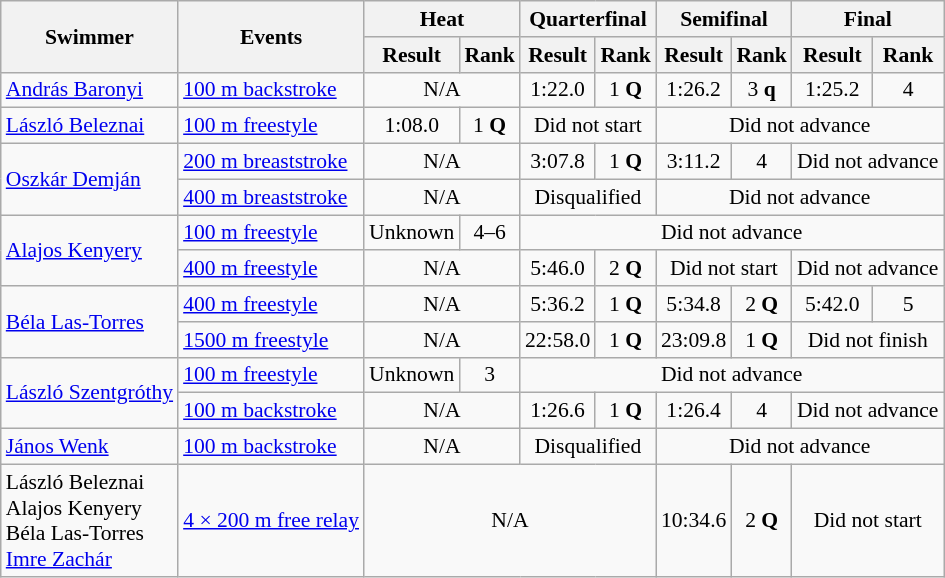<table class=wikitable style="font-size:90%">
<tr>
<th rowspan="2">Swimmer</th>
<th rowspan="2">Events</th>
<th colspan="2">Heat</th>
<th colspan=2>Quarterfinal</th>
<th colspan=2>Semifinal</th>
<th colspan="2">Final</th>
</tr>
<tr>
<th>Result</th>
<th>Rank</th>
<th>Result</th>
<th>Rank</th>
<th>Result</th>
<th>Rank</th>
<th>Result</th>
<th>Rank</th>
</tr>
<tr>
<td><a href='#'>András Baronyi</a></td>
<td><a href='#'>100 m backstroke</a></td>
<td align=center colspan=2>N/A</td>
<td align=center>1:22.0</td>
<td align=center>1 <strong>Q</strong></td>
<td align=center>1:26.2</td>
<td align=center>3 <strong>q</strong></td>
<td align=center>1:25.2</td>
<td align=center>4</td>
</tr>
<tr>
<td><a href='#'>László Beleznai</a></td>
<td><a href='#'>100 m freestyle</a></td>
<td align=center>1:08.0</td>
<td align=center>1 <strong>Q</strong></td>
<td align=center colspan=2>Did not start</td>
<td align=center colspan=4>Did not advance</td>
</tr>
<tr>
<td rowspan=2><a href='#'>Oszkár Demján</a></td>
<td><a href='#'>200 m breaststroke</a></td>
<td align=center colspan=2>N/A</td>
<td align=center>3:07.8</td>
<td align=center>1 <strong>Q</strong></td>
<td align=center>3:11.2</td>
<td align=center>4</td>
<td align=center colspan=2>Did not advance</td>
</tr>
<tr>
<td><a href='#'>400 m breaststroke</a></td>
<td align=center colspan=2>N/A</td>
<td align=center colspan=2>Disqualified</td>
<td align=center colspan=4>Did not advance</td>
</tr>
<tr>
<td rowspan=2><a href='#'>Alajos Kenyery</a></td>
<td><a href='#'>100 m freestyle</a></td>
<td align=center>Unknown</td>
<td align=center>4–6</td>
<td align=center colspan=6>Did not advance</td>
</tr>
<tr>
<td><a href='#'>400 m freestyle</a></td>
<td align=center colspan=2>N/A</td>
<td align=center>5:46.0</td>
<td align=center>2 <strong>Q</strong></td>
<td align=center colspan=2>Did not start</td>
<td align=center colspan=2>Did not advance</td>
</tr>
<tr>
<td rowspan=2><a href='#'>Béla Las-Torres</a></td>
<td><a href='#'>400 m freestyle</a></td>
<td align=center colspan=2>N/A</td>
<td align=center>5:36.2</td>
<td align=center>1 <strong>Q</strong></td>
<td align=center>5:34.8</td>
<td align=center>2 <strong>Q</strong></td>
<td align=center>5:42.0</td>
<td align=center>5</td>
</tr>
<tr>
<td><a href='#'>1500 m freestyle</a></td>
<td align=center colspan=2>N/A</td>
<td align=center>22:58.0</td>
<td align=center>1 <strong>Q</strong></td>
<td align=center>23:09.8</td>
<td align=center>1 <strong>Q</strong></td>
<td align=center colspan=2>Did not finish</td>
</tr>
<tr>
<td rowspan=2><a href='#'>László Szentgróthy</a></td>
<td><a href='#'>100 m freestyle</a></td>
<td align=center>Unknown</td>
<td align=center>3</td>
<td align=center colspan=6>Did not advance</td>
</tr>
<tr>
<td><a href='#'>100 m backstroke</a></td>
<td align=center colspan=2>N/A</td>
<td align=center>1:26.6</td>
<td align=center>1 <strong>Q</strong></td>
<td align=center>1:26.4</td>
<td align=center>4</td>
<td align=center colspan=2>Did not advance</td>
</tr>
<tr>
<td><a href='#'>János Wenk</a></td>
<td><a href='#'>100 m backstroke</a></td>
<td align=center colspan=2>N/A</td>
<td align=center colspan=2>Disqualified</td>
<td align=center colspan=4>Did not advance</td>
</tr>
<tr>
<td>László Beleznai <br> Alajos Kenyery <br> Béla Las-Torres <br> <a href='#'>Imre Zachár</a></td>
<td><a href='#'>4 × 200 m free relay</a></td>
<td align=center colspan=4>N/A</td>
<td align=center>10:34.6</td>
<td align=center>2 <strong>Q</strong></td>
<td align=center colspan=2>Did not start</td>
</tr>
</table>
